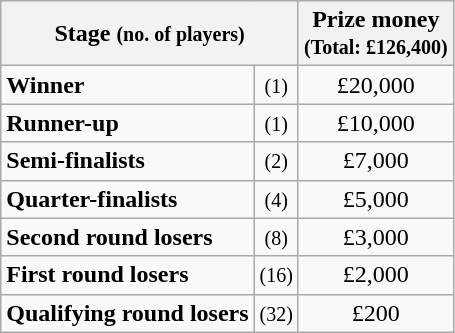<table class="wikitable">
<tr>
<th colspan=2>Stage <small>(no. of players)</small></th>
<th>Prize money<br><small>(Total: £126,400)</small></th>
</tr>
<tr>
<td><strong>Winner</strong></td>
<td align=center><small>(1)</small></td>
<td align=center>£20,000</td>
</tr>
<tr>
<td><strong>Runner-up</strong></td>
<td align=center><small>(1)</small></td>
<td align=center>£10,000</td>
</tr>
<tr>
<td><strong>Semi-finalists</strong></td>
<td align=center><small>(2)</small></td>
<td align=center>£7,000</td>
</tr>
<tr>
<td><strong>Quarter-finalists</strong></td>
<td align=center><small>(4)</small></td>
<td align=center>£5,000</td>
</tr>
<tr>
<td><strong>Second round losers</strong></td>
<td align=center><small>(8)</small></td>
<td align=center>£3,000</td>
</tr>
<tr>
<td><strong>First round losers</strong></td>
<td align=center><small>(16)</small></td>
<td align=center>£2,000</td>
</tr>
<tr>
<td><strong>Qualifying round losers</strong></td>
<td align=center><small>(32)</small></td>
<td align=center>£200</td>
</tr>
</table>
